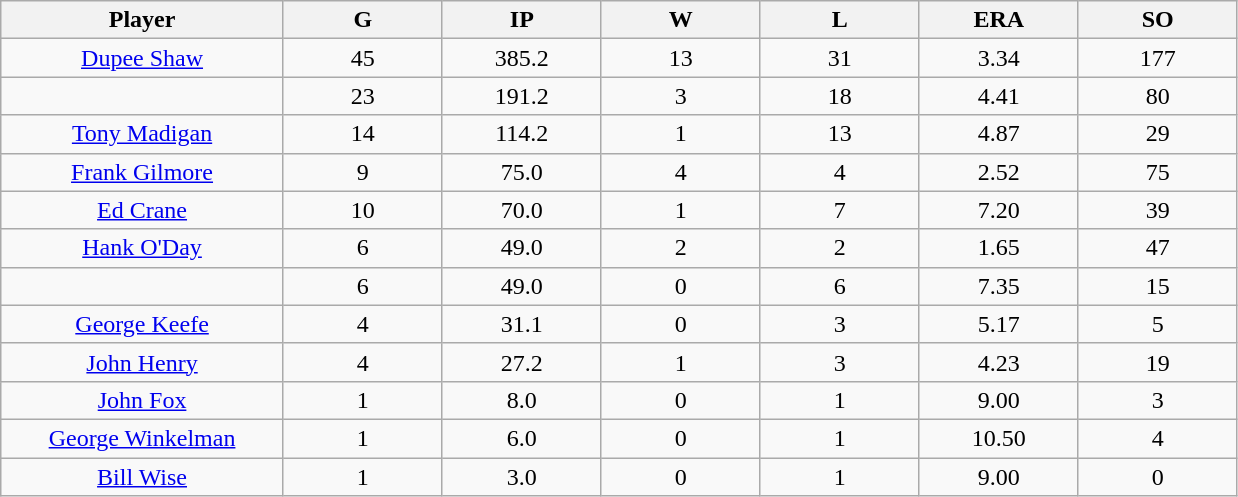<table class="wikitable sortable">
<tr>
<th bgcolor="#DDDDFF" width="16%">Player</th>
<th bgcolor="#DDDDFF" width="9%">G</th>
<th bgcolor="#DDDDFF" width="9%">IP</th>
<th bgcolor="#DDDDFF" width="9%">W</th>
<th bgcolor="#DDDDFF" width="9%">L</th>
<th bgcolor="#DDDDFF" width="9%">ERA</th>
<th bgcolor="#DDDDFF" width="9%">SO</th>
</tr>
<tr align="center">
<td><a href='#'>Dupee Shaw</a></td>
<td>45</td>
<td>385.2</td>
<td>13</td>
<td>31</td>
<td>3.34</td>
<td>177</td>
</tr>
<tr align=center>
<td></td>
<td>23</td>
<td>191.2</td>
<td>3</td>
<td>18</td>
<td>4.41</td>
<td>80</td>
</tr>
<tr align="center">
<td><a href='#'>Tony Madigan</a></td>
<td>14</td>
<td>114.2</td>
<td>1</td>
<td>13</td>
<td>4.87</td>
<td>29</td>
</tr>
<tr align=center>
<td><a href='#'>Frank Gilmore</a></td>
<td>9</td>
<td>75.0</td>
<td>4</td>
<td>4</td>
<td>2.52</td>
<td>75</td>
</tr>
<tr align=center>
<td><a href='#'>Ed Crane</a></td>
<td>10</td>
<td>70.0</td>
<td>1</td>
<td>7</td>
<td>7.20</td>
<td>39</td>
</tr>
<tr align=center>
<td><a href='#'>Hank O'Day</a></td>
<td>6</td>
<td>49.0</td>
<td>2</td>
<td>2</td>
<td>1.65</td>
<td>47</td>
</tr>
<tr align=center>
<td></td>
<td>6</td>
<td>49.0</td>
<td>0</td>
<td>6</td>
<td>7.35</td>
<td>15</td>
</tr>
<tr align=center>
<td><a href='#'>George Keefe</a></td>
<td>4</td>
<td>31.1</td>
<td>0</td>
<td>3</td>
<td>5.17</td>
<td>5</td>
</tr>
<tr align=center>
<td><a href='#'>John Henry</a></td>
<td>4</td>
<td>27.2</td>
<td>1</td>
<td>3</td>
<td>4.23</td>
<td>19</td>
</tr>
<tr align=center>
<td><a href='#'>John Fox</a></td>
<td>1</td>
<td>8.0</td>
<td>0</td>
<td>1</td>
<td>9.00</td>
<td>3</td>
</tr>
<tr align=center>
<td><a href='#'>George Winkelman</a></td>
<td>1</td>
<td>6.0</td>
<td>0</td>
<td>1</td>
<td>10.50</td>
<td>4</td>
</tr>
<tr align=center>
<td><a href='#'>Bill Wise</a></td>
<td>1</td>
<td>3.0</td>
<td>0</td>
<td>1</td>
<td>9.00</td>
<td>0</td>
</tr>
</table>
